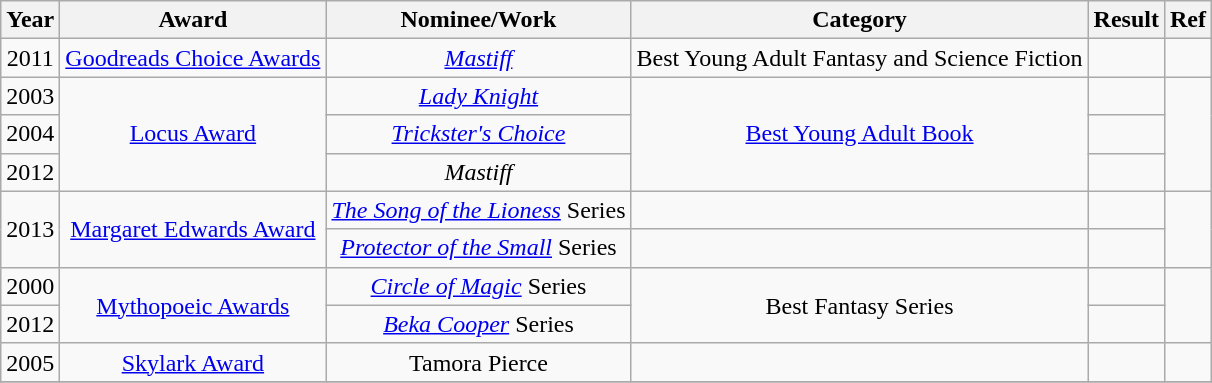<table class="wikitable sortable" style="text-align:center;">
<tr>
<th>Year</th>
<th>Award</th>
<th>Nominee/Work</th>
<th>Category</th>
<th>Result</th>
<th>Ref</th>
</tr>
<tr>
<td>2011</td>
<td><a href='#'>Goodreads Choice Awards</a></td>
<td><em><a href='#'>Mastiff</a></em></td>
<td>Best Young Adult Fantasy and Science Fiction</td>
<td></td>
<td></td>
</tr>
<tr>
<td>2003</td>
<td rowspan="3"><a href='#'>Locus Award</a></td>
<td><em><a href='#'>Lady Knight</a></em></td>
<td rowspan="3"><a href='#'>Best Young Adult Book</a></td>
<td></td>
<td rowspan="3"></td>
</tr>
<tr>
<td>2004</td>
<td><em><a href='#'>Trickster's Choice</a></em></td>
<td></td>
</tr>
<tr>
<td>2012</td>
<td><em>Mastiff</em></td>
<td></td>
</tr>
<tr>
<td rowspan="2">2013</td>
<td rowspan="2"><a href='#'>Margaret Edwards Award</a></td>
<td><em><a href='#'>The Song of the Lioness</a></em> Series</td>
<td></td>
<td></td>
<td rowspan="2"></td>
</tr>
<tr>
<td><em><a href='#'>Protector of the Small</a></em> Series</td>
<td></td>
<td></td>
</tr>
<tr>
<td>2000</td>
<td rowspan="2"><a href='#'>Mythopoeic Awards</a></td>
<td><em><a href='#'>Circle of Magic</a></em> Series</td>
<td rowspan="2">Best Fantasy Series</td>
<td></td>
<td rowspan="2"></td>
</tr>
<tr>
<td>2012</td>
<td><em><a href='#'>Beka Cooper</a></em> Series</td>
<td></td>
</tr>
<tr>
<td>2005</td>
<td><a href='#'>Skylark Award</a></td>
<td>Tamora Pierce</td>
<td></td>
<td></td>
<td></td>
</tr>
<tr>
</tr>
</table>
